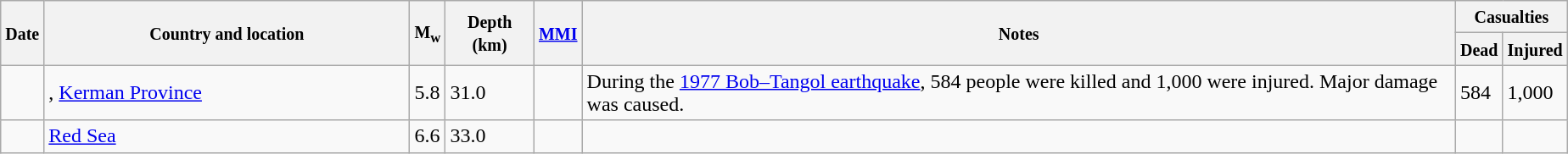<table class="wikitable sortable sort-under" style="border:1px black; margin-left:1em;">
<tr>
<th rowspan="2"><small>Date</small></th>
<th rowspan="2" style="width: 280px"><small>Country and location</small></th>
<th rowspan="2"><small>M<sub>w</sub></small></th>
<th rowspan="2"><small>Depth (km)</small></th>
<th rowspan="2"><small><a href='#'>MMI</a></small></th>
<th rowspan="2" class="unsortable"><small>Notes</small></th>
<th colspan="2"><small>Casualties</small></th>
</tr>
<tr>
<th><small>Dead</small></th>
<th><small>Injured</small></th>
</tr>
<tr>
<td></td>
<td>, <a href='#'>Kerman Province</a></td>
<td>5.8</td>
<td>31.0</td>
<td></td>
<td>During the <a href='#'>1977 Bob–Tangol earthquake</a>, 584 people were killed and 1,000 were injured. Major damage was caused.</td>
<td>584</td>
<td>1,000</td>
</tr>
<tr>
<td></td>
<td><a href='#'>Red Sea</a></td>
<td>6.6</td>
<td>33.0</td>
<td></td>
<td></td>
<td></td>
<td></td>
</tr>
</table>
